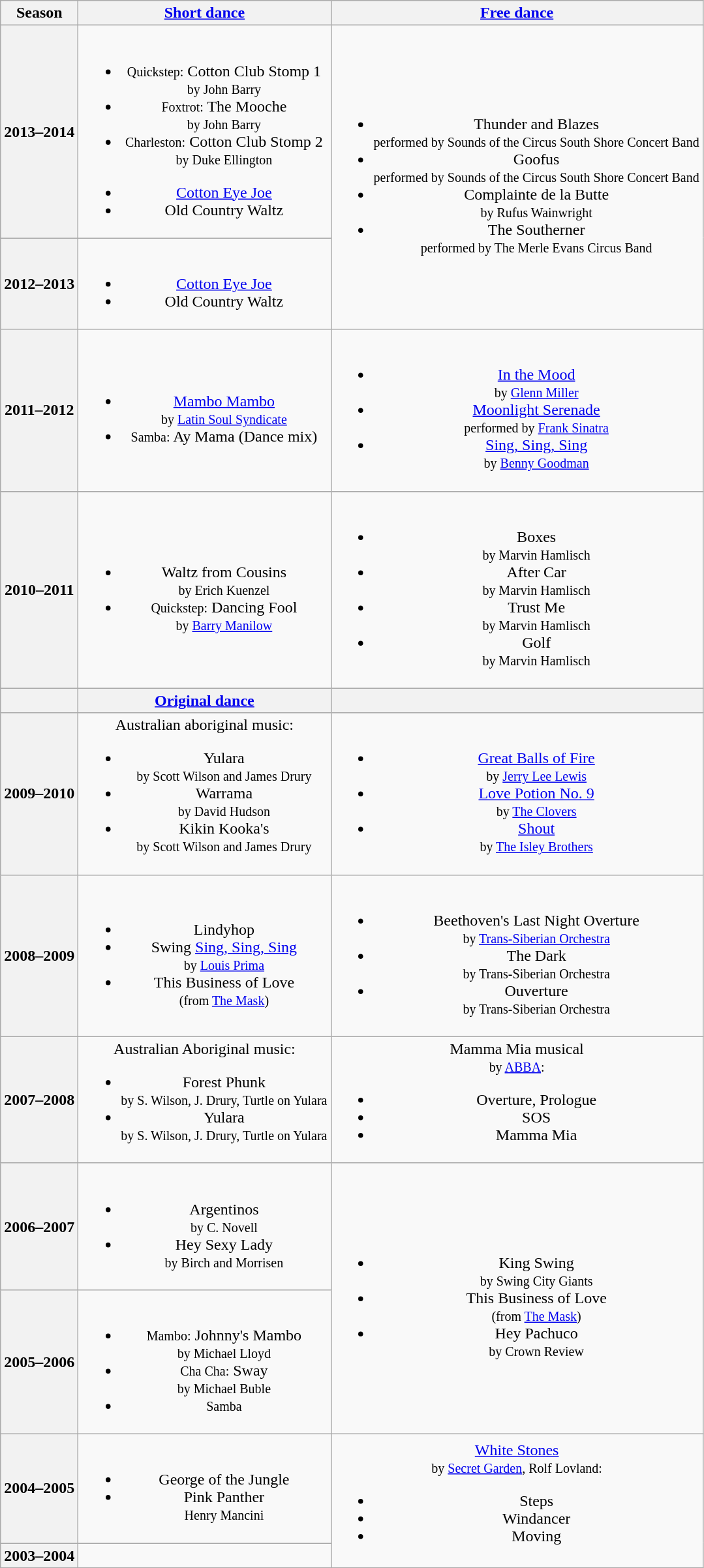<table class="wikitable" style="text-align:center">
<tr>
<th>Season</th>
<th><a href='#'>Short dance</a></th>
<th><a href='#'>Free dance</a></th>
</tr>
<tr>
<th>2013–2014 <br></th>
<td><br><ul><li><small>Quickstep:</small> Cotton Club Stomp 1 <br><small> by John Barry </small></li><li><small>Foxtrot:</small> The Mooche <br><small> by John Barry </small></li><li><small>Charleston:</small> Cotton Club Stomp 2 <br><small> by Duke Ellington </small></li></ul><ul><li><a href='#'>Cotton Eye Joe</a></li><li>Old Country Waltz</li></ul></td>
<td rowspan=2><br><ul><li>Thunder and Blazes <br><small> performed by Sounds of the Circus South Shore Concert Band </small></li><li>Goofus <br><small> performed by Sounds of the Circus South Shore Concert Band </small></li><li>Complainte de la Butte <br><small> by Rufus Wainwright </small></li><li>The Southerner <br><small> performed by The Merle Evans Circus Band </small></li></ul></td>
</tr>
<tr>
<th>2012–2013 <br></th>
<td><br><ul><li><a href='#'>Cotton Eye Joe</a></li><li>Old Country Waltz</li></ul></td>
</tr>
<tr>
<th>2011–2012 <br></th>
<td><br><ul><li><a href='#'>Mambo Mambo</a> <br><small> by <a href='#'>Latin Soul Syndicate</a> </small></li><li><small>Samba:</small> Ay Mama (Dance mix)</li></ul></td>
<td><br><ul><li><a href='#'>In the Mood</a> <br><small> by <a href='#'>Glenn Miller</a> </small></li><li><a href='#'>Moonlight Serenade</a> <br><small> performed by <a href='#'>Frank Sinatra</a> </small></li><li><a href='#'>Sing, Sing, Sing</a> <br><small> by <a href='#'>Benny Goodman</a> </small></li></ul></td>
</tr>
<tr>
<th>2010–2011 <br></th>
<td><br><ul><li>Waltz from Cousins <br><small> by Erich Kuenzel </small></li><li><small>Quickstep:</small> Dancing Fool <br><small> by <a href='#'>Barry Manilow</a> </small></li></ul></td>
<td><br><ul><li>Boxes <br><small> by Marvin Hamlisch </small></li><li>After Car <br><small> by Marvin Hamlisch </small></li><li>Trust Me <br><small> by Marvin Hamlisch </small></li><li>Golf <br><small> by Marvin Hamlisch</small></li></ul></td>
</tr>
<tr>
<th></th>
<th><a href='#'>Original dance</a></th>
<th></th>
</tr>
<tr>
<th>2009–2010 <br></th>
<td>Australian aboriginal music:<br><ul><li>Yulara <br><small> by Scott Wilson and James Drury </small></li><li>Warrama <br><small> by David Hudson </small></li><li>Kikin Kooka's <br><small> by Scott Wilson and James Drury </small></li></ul></td>
<td><br><ul><li><a href='#'>Great Balls of Fire</a> <br><small> by <a href='#'>Jerry Lee Lewis</a> </small></li><li><a href='#'>Love Potion No. 9</a> <br><small> by <a href='#'>The Clovers</a> </small></li><li><a href='#'>Shout</a> <br><small> by <a href='#'>The Isley Brothers</a> </small></li></ul></td>
</tr>
<tr>
<th>2008–2009 <br></th>
<td><br><ul><li>Lindyhop</li><li>Swing <a href='#'>Sing, Sing, Sing</a> <br><small> by <a href='#'>Louis Prima</a> </small></li><li>This Business of Love <br><small> (from <a href='#'>The Mask</a>) </small></li></ul></td>
<td><br><ul><li>Beethoven's Last Night Overture <br><small> by <a href='#'>Trans-Siberian Orchestra</a> </small></li><li>The Dark <br><small> by Trans-Siberian Orchestra </small></li><li>Ouverture <br><small> by Trans-Siberian Orchestra </small></li></ul></td>
</tr>
<tr>
<th>2007–2008 <br></th>
<td>Australian Aboriginal music:<br><ul><li>Forest Phunk <br><small> by S. Wilson, J. Drury, Turtle on Yulara </small></li><li>Yulara <br><small> by S. Wilson, J. Drury, Turtle on Yulara </small></li></ul></td>
<td>Mamma Mia musical <br><small> by <a href='#'>ABBA</a>: </small><br><ul><li>Overture, Prologue</li><li>SOS</li><li>Mamma Mia</li></ul></td>
</tr>
<tr>
<th>2006–2007 <br></th>
<td><br><ul><li>Argentinos <br><small> by C. Novell </small></li><li>Hey Sexy Lady <br><small> by Birch and Morrisen </small></li></ul></td>
<td rowspan=2><br><ul><li>King Swing <br><small> by Swing City Giants </small></li><li>This Business of Love <br><small> (from <a href='#'>The Mask</a>) </small></li><li>Hey Pachuco <br><small> by Crown Review </small></li></ul></td>
</tr>
<tr>
<th>2005–2006 <br></th>
<td><br><ul><li><small>Mambo:</small> Johnny's Mambo <br><small> by Michael Lloyd </small></li><li><small>Cha Cha:</small> Sway <br><small> by Michael Buble </small></li><li><small>Samba</small></li></ul></td>
</tr>
<tr>
<th>2004–2005 <br></th>
<td><br><ul><li>George of the Jungle</li><li>Pink Panther <br><small> Henry Mancini</small></li></ul></td>
<td rowspan=2><a href='#'>White Stones</a> <br><small> by <a href='#'>Secret Garden</a>, Rolf Lovland:</small><br><ul><li>Steps</li><li>Windancer</li><li>Moving</li></ul></td>
</tr>
<tr>
<th>2003–2004 <br></th>
<td></td>
</tr>
</table>
